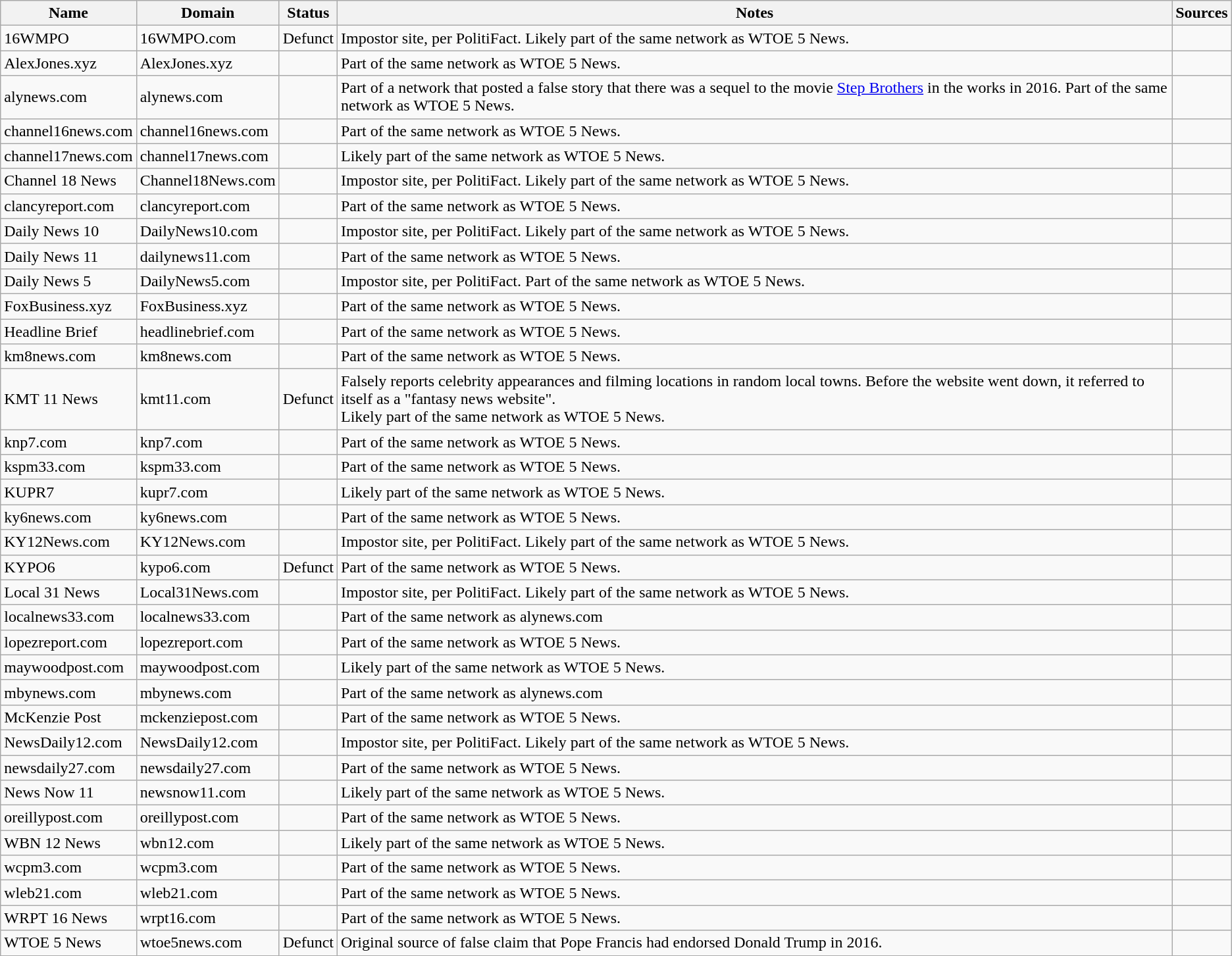<table class="wikitable sortable mw-collapsible">
<tr>
<th>Name</th>
<th>Domain</th>
<th>Status</th>
<th class="unsortable">Notes</th>
<th class="unsortable">Sources</th>
</tr>
<tr>
<td>16WMPO</td>
<td>16WMPO.com</td>
<td>Defunct</td>
<td>Impostor site, per PolitiFact. Likely part of the same network as WTOE 5 News.</td>
<td></td>
</tr>
<tr>
<td>AlexJones.xyz</td>
<td>AlexJones.xyz</td>
<td></td>
<td>Part of the same network as WTOE 5 News.</td>
<td></td>
</tr>
<tr>
<td>alynews.com</td>
<td>alynews.com</td>
<td></td>
<td>Part of a network that posted a false story that there was a sequel to the movie <a href='#'>Step Brothers</a> in the works in 2016. Part of the same network as WTOE 5 News.</td>
<td></td>
</tr>
<tr>
<td>channel16news.com</td>
<td>channel16news.com</td>
<td></td>
<td>Part of the same network as WTOE 5 News.</td>
<td></td>
</tr>
<tr>
<td>channel17news.com</td>
<td>channel17news.com</td>
<td></td>
<td>Likely part of the same network as WTOE 5 News.</td>
<td></td>
</tr>
<tr>
<td>Channel 18 News</td>
<td>Channel18News.com</td>
<td></td>
<td>Impostor site, per PolitiFact. Likely part of the same network as WTOE 5 News.</td>
<td></td>
</tr>
<tr>
<td>clancyreport.com</td>
<td>clancyreport.com</td>
<td></td>
<td>Part of the same network as WTOE 5 News.</td>
<td></td>
</tr>
<tr>
<td>Daily News 10</td>
<td>DailyNews10.com</td>
<td></td>
<td>Impostor site, per PolitiFact. Likely part of the same network as WTOE 5 News.</td>
<td></td>
</tr>
<tr>
<td>Daily News 11</td>
<td>dailynews11.com</td>
<td></td>
<td>Part of the same network as WTOE 5 News.</td>
<td></td>
</tr>
<tr>
<td>Daily News 5</td>
<td>DailyNews5.com</td>
<td></td>
<td>Impostor site, per PolitiFact. Part of the same network as WTOE 5 News.</td>
<td></td>
</tr>
<tr>
<td>FoxBusiness.xyz</td>
<td>FoxBusiness.xyz</td>
<td></td>
<td>Part of the same network as WTOE 5 News.</td>
<td></td>
</tr>
<tr>
<td>Headline Brief</td>
<td>headlinebrief.com</td>
<td></td>
<td>Part of the same network as WTOE 5 News.</td>
<td></td>
</tr>
<tr>
<td>km8news.com</td>
<td>km8news.com</td>
<td></td>
<td>Part of the same network as WTOE 5 News.</td>
<td></td>
</tr>
<tr>
<td>KMT 11 News</td>
<td>kmt11.com</td>
<td>Defunct</td>
<td>Falsely reports celebrity appearances and filming locations in random local towns. Before the website went down, it referred to itself as a "fantasy news website".<br>Likely part of the same network as WTOE 5 News.</td>
<td></td>
</tr>
<tr>
<td>knp7.com</td>
<td>knp7.com</td>
<td></td>
<td>Part of the same network as WTOE 5 News.</td>
<td></td>
</tr>
<tr>
<td>kspm33.com</td>
<td>kspm33.com</td>
<td></td>
<td>Part of the same network as WTOE 5 News.</td>
<td></td>
</tr>
<tr>
<td>KUPR7</td>
<td>kupr7.com</td>
<td></td>
<td>Likely part of the same network as WTOE 5 News.</td>
<td></td>
</tr>
<tr>
<td>ky6news.com</td>
<td>ky6news.com</td>
<td></td>
<td>Part of the same network as WTOE 5 News.</td>
<td></td>
</tr>
<tr>
<td>KY12News.com</td>
<td>KY12News.com</td>
<td></td>
<td>Impostor site, per PolitiFact. Likely part of the same network as WTOE 5 News.</td>
<td></td>
</tr>
<tr>
<td>KYPO6</td>
<td>kypo6.com</td>
<td>Defunct</td>
<td>Part of the same network as WTOE 5 News.</td>
<td></td>
</tr>
<tr>
<td>Local 31 News</td>
<td>Local31News.com</td>
<td></td>
<td>Impostor site, per PolitiFact. Likely part of the same network as WTOE 5 News.</td>
<td></td>
</tr>
<tr>
<td>localnews33.com</td>
<td>localnews33.com</td>
<td></td>
<td>Part of the same network as alynews.com</td>
<td></td>
</tr>
<tr>
<td>lopezreport.com</td>
<td>lopezreport.com</td>
<td></td>
<td>Part of the same network as WTOE 5 News.</td>
<td></td>
</tr>
<tr>
<td>maywoodpost.com</td>
<td>maywoodpost.com</td>
<td></td>
<td>Likely part of the same network as WTOE 5 News.</td>
<td></td>
</tr>
<tr>
<td>mbynews.com</td>
<td>mbynews.com</td>
<td></td>
<td>Part of the same network as alynews.com</td>
<td></td>
</tr>
<tr>
<td>McKenzie Post</td>
<td>mckenziepost.com</td>
<td></td>
<td>Part of the same network as WTOE 5 News.</td>
<td></td>
</tr>
<tr>
<td>NewsDaily12.com</td>
<td>NewsDaily12.com</td>
<td></td>
<td>Impostor site, per PolitiFact. Likely part of the same network as WTOE 5 News.</td>
<td></td>
</tr>
<tr>
<td>newsdaily27.com</td>
<td>newsdaily27.com</td>
<td></td>
<td>Part of the same network as WTOE 5 News.</td>
<td></td>
</tr>
<tr>
<td>News Now 11</td>
<td>newsnow11.com</td>
<td></td>
<td>Likely part of the same network as WTOE 5 News.</td>
<td></td>
</tr>
<tr>
<td>oreillypost.com</td>
<td>oreillypost.com</td>
<td></td>
<td>Part of the same network as WTOE 5 News.</td>
<td></td>
</tr>
<tr>
<td>WBN 12 News</td>
<td>wbn12.com</td>
<td></td>
<td>Likely part of the same network as WTOE 5 News.</td>
<td></td>
</tr>
<tr>
<td>wcpm3.com</td>
<td>wcpm3.com</td>
<td></td>
<td>Part of the same network as WTOE 5 News.</td>
<td></td>
</tr>
<tr>
<td>wleb21.com</td>
<td>wleb21.com</td>
<td></td>
<td>Part of the same network as WTOE 5 News.</td>
<td></td>
</tr>
<tr>
<td>WRPT 16 News</td>
<td>wrpt16.com</td>
<td></td>
<td>Part of the same network as WTOE 5 News.</td>
<td></td>
</tr>
<tr>
<td>WTOE 5 News</td>
<td>wtoe5news.com</td>
<td>Defunct</td>
<td>Original source of false claim that Pope Francis had endorsed Donald Trump in 2016.</td>
<td></td>
</tr>
</table>
